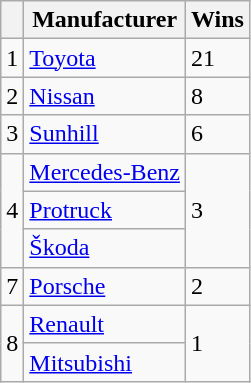<table class="wikitable">
<tr>
<th></th>
<th>Manufacturer</th>
<th>Wins</th>
</tr>
<tr>
<td>1</td>
<td> <a href='#'>Toyota</a></td>
<td>21</td>
</tr>
<tr>
<td>2</td>
<td> <a href='#'>Nissan</a></td>
<td>8</td>
</tr>
<tr>
<td>3</td>
<td> <a href='#'>Sunhill</a></td>
<td>6</td>
</tr>
<tr>
<td rowspan=3>4</td>
<td> <a href='#'>Mercedes-Benz</a></td>
<td rowspan=3>3</td>
</tr>
<tr>
<td> <a href='#'>Protruck</a></td>
</tr>
<tr>
<td> <a href='#'>Škoda</a></td>
</tr>
<tr>
<td>7</td>
<td> <a href='#'>Porsche</a></td>
<td>2</td>
</tr>
<tr>
<td rowspan="2">8</td>
<td> <a href='#'>Renault</a></td>
<td rowspan="2">1</td>
</tr>
<tr>
<td> <a href='#'>Mitsubishi</a></td>
</tr>
</table>
